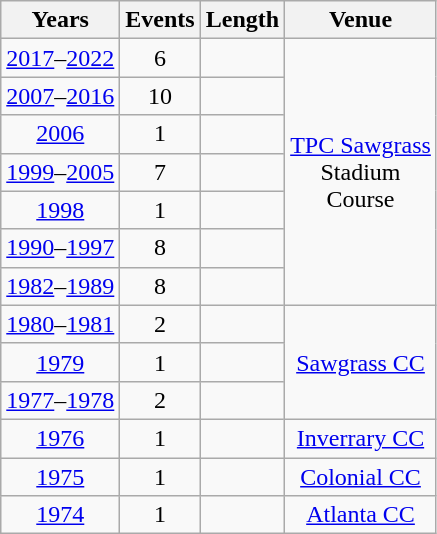<table class=wikitable style="text-align:center">
<tr>
<th>Years</th>
<th>Events</th>
<th>Length</th>
<th>Venue</th>
</tr>
<tr>
<td><a href='#'>2017</a>–<a href='#'>2022</a></td>
<td>6</td>
<td></td>
<td rowspan=7><a href='#'>TPC Sawgrass</a><br>Stadium<br>Course</td>
</tr>
<tr>
<td><a href='#'>2007</a>–<a href='#'>2016</a></td>
<td>10</td>
<td></td>
</tr>
<tr>
<td><a href='#'>2006</a></td>
<td>1</td>
<td></td>
</tr>
<tr>
<td><a href='#'>1999</a>–<a href='#'>2005</a></td>
<td>7</td>
<td></td>
</tr>
<tr>
<td><a href='#'>1998</a></td>
<td>1</td>
<td></td>
</tr>
<tr>
<td><a href='#'>1990</a>–<a href='#'>1997</a></td>
<td>8</td>
<td></td>
</tr>
<tr>
<td><a href='#'>1982</a>–<a href='#'>1989</a></td>
<td>8</td>
<td></td>
</tr>
<tr>
<td><a href='#'>1980</a>–<a href='#'>1981</a></td>
<td>2</td>
<td></td>
<td rowspan=3><a href='#'>Sawgrass CC</a></td>
</tr>
<tr>
<td><a href='#'>1979</a></td>
<td>1</td>
<td></td>
</tr>
<tr>
<td><a href='#'>1977</a>–<a href='#'>1978</a></td>
<td>2</td>
<td></td>
</tr>
<tr>
<td><a href='#'>1976</a></td>
<td>1</td>
<td></td>
<td><a href='#'>Inverrary CC</a></td>
</tr>
<tr>
<td><a href='#'>1975</a></td>
<td>1</td>
<td></td>
<td><a href='#'>Colonial CC</a></td>
</tr>
<tr>
<td><a href='#'>1974</a></td>
<td>1</td>
<td></td>
<td><a href='#'>Atlanta CC</a></td>
</tr>
</table>
